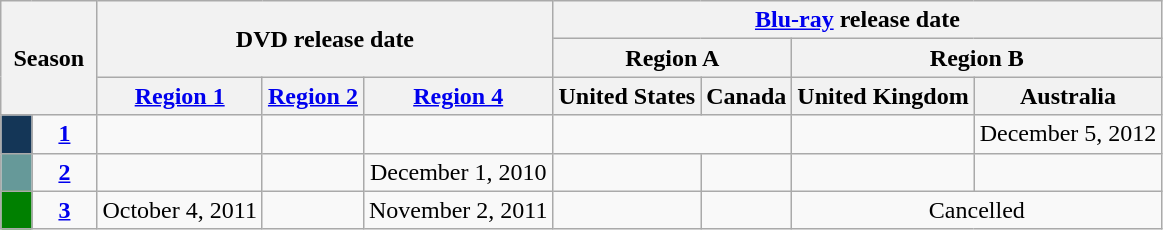<table class="wikitable" style="text-align:center">
<tr>
<th style="padding:0 8px;" rowspan="3" colspan="2">Season</th>
<th colspan="3" rowspan="2">DVD release date</th>
<th colspan="4"><a href='#'>Blu-ray</a> release date</th>
</tr>
<tr>
<th colspan="2">Region A</th>
<th colspan="2">Region B</th>
</tr>
<tr>
<th><a href='#'>Region 1</a></th>
<th><a href='#'>Region 2</a></th>
<th><a href='#'>Region 4</a></th>
<th>United States</th>
<th>Canada</th>
<th>United Kingdom</th>
<th>Australia</th>
</tr>
<tr>
<td bgcolor="#143657" height="10px"></td>
<td><strong><a href='#'>1</a></strong></td>
<td style="padding: 0px 8px"></td>
<td></td>
<td style="padding: 0px 8px"></td>
<td colspan="2"></td>
<td></td>
<td>December 5, 2012</td>
</tr>
<tr>
<td bgcolor="#669999" height="10px"></td>
<td><strong><a href='#'>2</a></strong></td>
<td></td>
<td style="padding: 0px 8px"></td>
<td>December 1, 2010</td>
<td></td>
<td></td>
<td></td>
<td></td>
</tr>
<tr>
<td bgcolor="#008000" height="10px"></td>
<td><strong><a href='#'>3</a></strong></td>
<td>October 4, 2011</td>
<td></td>
<td>November 2, 2011</td>
<td></td>
<td></td>
<td colspan="2">Cancelled</td>
</tr>
</table>
